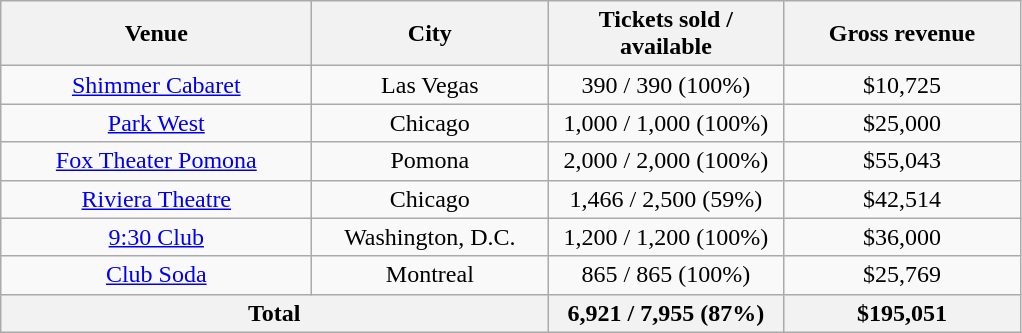<table class="wikitable" style="text-align:center;">
<tr>
<th style="width:200px;">Venue</th>
<th style="width:150px;">City</th>
<th style="width:150px;">Tickets sold / available</th>
<th style="width:150px;">Gross revenue</th>
</tr>
<tr>
<td><a href='#'>Shimmer Cabaret</a></td>
<td>Las Vegas</td>
<td>390 / 390 (100%)</td>
<td>$10,725</td>
</tr>
<tr>
<td><a href='#'>Park West</a></td>
<td>Chicago</td>
<td>1,000 / 1,000 (100%)</td>
<td>$25,000</td>
</tr>
<tr>
<td><a href='#'>Fox Theater Pomona</a></td>
<td>Pomona</td>
<td>2,000 / 2,000 (100%)</td>
<td>$55,043</td>
</tr>
<tr>
<td><a href='#'>Riviera Theatre</a></td>
<td>Chicago</td>
<td>1,466 / 2,500 (59%)</td>
<td>$42,514</td>
</tr>
<tr>
<td><a href='#'>9:30 Club</a></td>
<td>Washington, D.C.</td>
<td>1,200 / 1,200 (100%)</td>
<td>$36,000</td>
</tr>
<tr>
<td><a href='#'>Club Soda</a></td>
<td>Montreal</td>
<td>865 / 865 (100%)</td>
<td>$25,769</td>
</tr>
<tr>
<th colspan="2">Total</th>
<th>6,921 / 7,955 (87%)</th>
<th>$195,051</th>
</tr>
</table>
